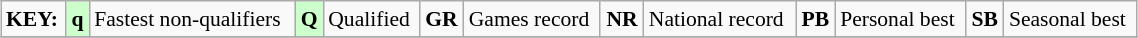<table class="wikitable" style="margin:0.5em auto; font-size:90%;position:relative;" width=60%>
<tr>
<td><strong>KEY:</strong></td>
<td bgcolor=ccffcc align=center><strong>q</strong></td>
<td>Fastest non-qualifiers</td>
<td bgcolor=ccffcc align=center><strong>Q</strong></td>
<td>Qualified</td>
<td align=center><strong>GR</strong></td>
<td>Games record</td>
<td align=center><strong>NR</strong></td>
<td>National record</td>
<td align=center><strong>PB</strong></td>
<td>Personal best</td>
<td align=center><strong>SB</strong></td>
<td>Seasonal best</td>
</tr>
<tr>
</tr>
</table>
